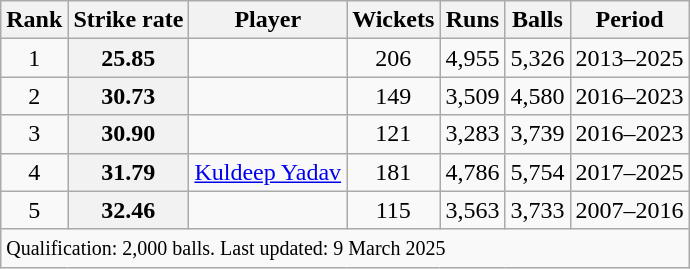<table class="wikitable sortable">
<tr>
<th scope=col>Rank</th>
<th scope=col>Strike rate</th>
<th scope=col>Player</th>
<th scope=col>Wickets</th>
<th scope=col>Runs</th>
<th scope=col>Balls</th>
<th scope=col>Period</th>
</tr>
<tr>
<td align=center>1</td>
<th scope=row style=text-align:center;>25.85</th>
<td></td>
<td align=center>206</td>
<td align=center>4,955</td>
<td align=center>5,326</td>
<td>2013–2025</td>
</tr>
<tr>
<td align="center">2</td>
<th scope="row" style="text-align:center;">30.73</th>
<td></td>
<td align="center">149</td>
<td align="center">3,509</td>
<td align="center">4,580</td>
<td>2016–2023</td>
</tr>
<tr>
<td align="center">3</td>
<th scope="row" style="text-align:center;">30.90</th>
<td></td>
<td align="center">121</td>
<td align="center">3,283</td>
<td align="center">3,739</td>
<td>2016–2023</td>
</tr>
<tr>
<td align="center">4</td>
<th scope="row" style="text-align:center;">31.79</th>
<td><a href='#'>Kuldeep Yadav</a></td>
<td align="center">181</td>
<td align="center">4,786</td>
<td align="center">5,754</td>
<td>2017–2025</td>
</tr>
<tr>
<td align=center>5</td>
<th scope=row style=text-align:center;>32.46</th>
<td></td>
<td align=center>115</td>
<td align=center>3,563</td>
<td align=center>3,733</td>
<td>2007–2016</td>
</tr>
<tr class="sortbottom">
<td colspan="7"><small>Qualification: 2,000 balls. Last updated: 9 March 2025</small></td>
</tr>
</table>
